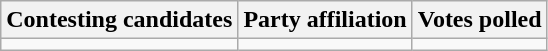<table class="wikitable sortable">
<tr>
<th>Contesting candidates</th>
<th>Party affiliation</th>
<th>Votes polled</th>
</tr>
<tr>
<td></td>
<td></td>
<td></td>
</tr>
</table>
